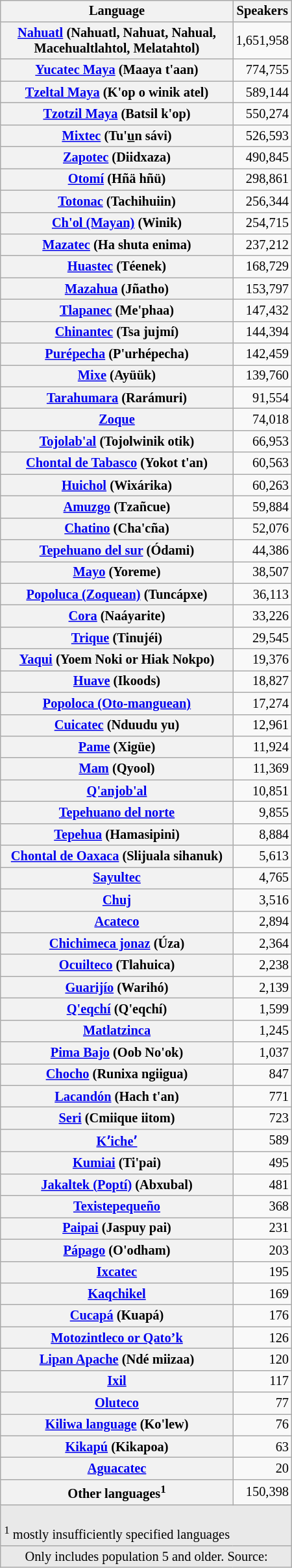<table class="wikitable plainrowheaders collapsible"  style="width:300px; float:right; clear:all; margin-left:10px; font-size:85%;">
<tr>
<th scope="col">Language</th>
<th scope="col">Speakers</th>
</tr>
<tr>
<th scope="row"><a href='#'>Nahuatl</a> (Nahuatl, Nahuat, Nahual, Macehualtlahtol, Melatahtol)</th>
<td align=right>1,651,958</td>
</tr>
<tr>
<th scope="row"><a href='#'>Yucatec Maya</a> (Maaya t'aan)</th>
<td align=right>774,755</td>
</tr>
<tr>
<th scope="row"><a href='#'>Tzeltal Maya</a> (K'op o winik atel)</th>
<td align=right>589,144</td>
</tr>
<tr>
<th scope="row"><a href='#'>Tzotzil Maya</a> (Batsil k'op)</th>
<td align=right>550,274</td>
</tr>
<tr>
<th scope="row"><a href='#'>Mixtec</a> (Tu'<u>u</u>n sávi)</th>
<td align=right>526,593</td>
</tr>
<tr>
<th scope="row"><a href='#'>Zapotec</a> (Diidxaza)</th>
<td align=right>490,845</td>
</tr>
<tr>
<th scope="row"><a href='#'>Otomí</a> (Hñä hñü)</th>
<td align=right>298,861</td>
</tr>
<tr>
<th scope="row"><a href='#'>Totonac</a> (Tachihuiin)</th>
<td align=right>256,344</td>
</tr>
<tr>
<th scope="row"><a href='#'>Ch'ol (Mayan)</a> (Winik)</th>
<td align=right>254,715</td>
</tr>
<tr>
<th scope="row"><a href='#'>Mazatec</a> (Ha shuta enima)</th>
<td align=right>237,212</td>
</tr>
<tr>
<th scope="row"><a href='#'>Huastec</a> (Téenek)</th>
<td align=right>168,729</td>
</tr>
<tr>
<th scope="row"><a href='#'>Mazahua</a> (Jñatho)</th>
<td align=right>153,797</td>
</tr>
<tr>
<th scope="row"><a href='#'>Tlapanec</a> (Me'phaa)</th>
<td align=right>147,432</td>
</tr>
<tr>
<th scope="row"><a href='#'>Chinantec</a> (Tsa jujmí)</th>
<td align=right>144,394</td>
</tr>
<tr>
<th scope="row"><a href='#'>Purépecha</a> (P'urhépecha)</th>
<td align=right>142,459</td>
</tr>
<tr>
<th scope="row"><a href='#'>Mixe</a> (Ayüük)</th>
<td align=right>139,760</td>
</tr>
<tr>
<th scope="row"><a href='#'>Tarahumara</a> (Rarámuri)</th>
<td align=right>91,554</td>
</tr>
<tr>
<th scope="row"><a href='#'>Zoque</a></th>
<td align=right>74,018</td>
</tr>
<tr>
<th scope="row"><a href='#'>Tojolab'al</a> (Tojolwinik otik)</th>
<td align=right>66,953</td>
</tr>
<tr>
<th scope="row"><a href='#'>Chontal de Tabasco</a> (Yokot t'an)</th>
<td align=right>60,563</td>
</tr>
<tr>
<th scope="row"><a href='#'>Huichol</a> (Wixárika)</th>
<td align=right>60,263</td>
</tr>
<tr>
<th scope="row"><a href='#'>Amuzgo</a> (Tzañcue)</th>
<td align=right>59,884</td>
</tr>
<tr>
<th scope="row"><a href='#'>Chatino</a> (Cha'cña)</th>
<td align=right>52,076</td>
</tr>
<tr>
<th scope="row"><a href='#'>Tepehuano del sur</a> (Ódami)</th>
<td align=right>44,386</td>
</tr>
<tr>
<th scope="row"><a href='#'>Mayo</a> (Yoreme)</th>
<td align=right>38,507</td>
</tr>
<tr>
<th scope="row"><a href='#'>Popoluca (Zoquean)</a> (Tuncápxe)</th>
<td align=right>36,113</td>
</tr>
<tr>
<th scope="row"><a href='#'>Cora</a> (Naáyarite)</th>
<td align=right>33,226</td>
</tr>
<tr>
<th scope="row"><a href='#'>Trique</a> (Tinujéi)</th>
<td align=right>29,545</td>
</tr>
<tr>
<th scope="row"><a href='#'>Yaqui</a> (Yoem Noki or Hiak Nokpo)</th>
<td align=right>19,376</td>
</tr>
<tr>
<th scope="row"><a href='#'>Huave</a> (Ikoods)</th>
<td align=right>18,827</td>
</tr>
<tr>
<th scope="row"><a href='#'>Popoloca (Oto-manguean)</a></th>
<td align=right>17,274</td>
</tr>
<tr>
<th scope="row"><a href='#'>Cuicatec</a> (Nduudu yu)</th>
<td align=right>12,961</td>
</tr>
<tr>
<th scope="row"><a href='#'>Pame</a> (Xigüe)</th>
<td align=right>11,924</td>
</tr>
<tr>
<th scope="row"><a href='#'>Mam</a> (Qyool)</th>
<td align=right>11,369</td>
</tr>
<tr>
<th scope="row"><a href='#'>Q'anjob'al</a></th>
<td align=right>10,851</td>
</tr>
<tr>
<th scope="row"><a href='#'>Tepehuano del norte</a></th>
<td align=right>9,855</td>
</tr>
<tr>
<th scope="row"><a href='#'>Tepehua</a> (Hamasipini)</th>
<td align=right>8,884</td>
</tr>
<tr>
<th scope="row"><a href='#'>Chontal de Oaxaca</a> (Slijuala sihanuk)</th>
<td align=right>5,613</td>
</tr>
<tr>
<th scope="row"><a href='#'>Sayultec</a></th>
<td align=right>4,765</td>
</tr>
<tr>
<th scope="row"><a href='#'>Chuj</a></th>
<td align=right>3,516</td>
</tr>
<tr>
<th scope="row"><a href='#'>Acateco</a></th>
<td align=right>2,894</td>
</tr>
<tr>
<th scope="row"><a href='#'>Chichimeca jonaz</a> (Úza)</th>
<td align=right>2,364</td>
</tr>
<tr>
<th scope="row"><a href='#'>Ocuilteco</a> (Tlahuica)</th>
<td align=right>2,238</td>
</tr>
<tr>
<th scope="row"><a href='#'>Guarijío</a> (Warihó)</th>
<td align=right>2,139</td>
</tr>
<tr>
<th scope="row"><a href='#'>Q'eqchí</a> (Q'eqchí)</th>
<td align=right>1,599</td>
</tr>
<tr>
<th scope="row"><a href='#'>Matlatzinca</a></th>
<td align=right>1,245</td>
</tr>
<tr>
<th scope="row"><a href='#'>Pima Bajo</a> (Oob No'ok)</th>
<td align=right>1,037</td>
</tr>
<tr>
<th scope="row"><a href='#'>Chocho</a> (Runixa ngiigua)</th>
<td align=right>847</td>
</tr>
<tr>
<th scope="row"><a href='#'>Lacandón</a> (Hach t'an)</th>
<td align=right>771</td>
</tr>
<tr>
<th scope="row"><a href='#'>Seri</a> (Cmiique iitom)</th>
<td align=right>723</td>
</tr>
<tr>
<th scope="row"><a href='#'>Kʼicheʼ</a></th>
<td align=right>589</td>
</tr>
<tr>
<th scope="row"><a href='#'>Kumiai</a> (Ti'pai)</th>
<td align=right>495</td>
</tr>
<tr>
<th scope="row"><a href='#'>Jakaltek (Poptí)</a> (Abxubal)</th>
<td align=right>481</td>
</tr>
<tr>
<th scope="row"><a href='#'>Texistepequeño</a></th>
<td align=right>368</td>
</tr>
<tr>
<th scope="row"><a href='#'>Paipai</a> (Jaspuy pai)</th>
<td align=right>231</td>
</tr>
<tr>
<th scope="row"><a href='#'>Pápago</a> (O'odham)</th>
<td align=right>203</td>
</tr>
<tr>
<th scope="row"><a href='#'>Ixcatec</a></th>
<td align=right>195</td>
</tr>
<tr>
<th scope="row"><a href='#'>Kaqchikel</a></th>
<td align=right>169</td>
</tr>
<tr>
<th scope="row"><a href='#'>Cucapá</a> (Kuapá)</th>
<td align=right>176</td>
</tr>
<tr>
<th scope="row"><a href='#'>Motozintleco or Qato’k</a></th>
<td align=right>126</td>
</tr>
<tr>
<th scope="row"><a href='#'>Lipan Apache</a> (Ndé miizaa)</th>
<td align=right>120</td>
</tr>
<tr>
<th scope="row"><a href='#'>Ixil</a></th>
<td align=right>117</td>
</tr>
<tr>
<th scope="row"><a href='#'>Oluteco</a></th>
<td align=right>77</td>
</tr>
<tr>
<th scope="row"><a href='#'>Kiliwa language</a> (Ko'lew)</th>
<td align=right>76</td>
</tr>
<tr>
<th scope="row"><a href='#'>Kikapú</a> (Kikapoa)</th>
<td align=right>63</td>
</tr>
<tr>
<th scope="row"><a href='#'>Aguacatec</a></th>
<td align=right>20</td>
</tr>
<tr>
<th scope="row">Other languages<sup>1</sup></th>
<td align=right>150,398</td>
</tr>
<tr>
<td colspan=2 style="background:#e9e9e9;"><br><sup>1</sup> mostly insufficiently specified languages</td>
</tr>
<tr>
<td colspan="2"  style="background:#e9e9e9; text-align:center;">Only includes population 5 and older. Source: </td>
</tr>
</table>
